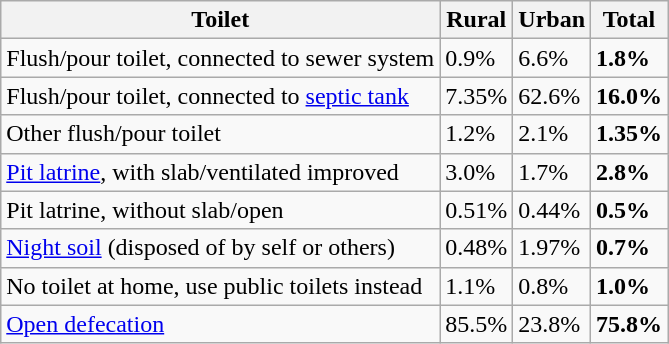<table class="wikitable sortable">
<tr>
<th>Toilet</th>
<th>Rural</th>
<th>Urban</th>
<th><strong>Total</strong></th>
</tr>
<tr>
<td>Flush/pour toilet, connected to sewer system</td>
<td>0.9%</td>
<td>6.6%</td>
<td><strong>1.8%</strong></td>
</tr>
<tr>
<td>Flush/pour toilet, connected to <a href='#'>septic tank</a></td>
<td>7.35%</td>
<td>62.6%</td>
<td><strong>16.0%</strong></td>
</tr>
<tr>
<td>Other flush/pour toilet</td>
<td>1.2%</td>
<td>2.1%</td>
<td><strong>1.35%</strong></td>
</tr>
<tr>
<td><a href='#'>Pit latrine</a>, with slab/ventilated improved</td>
<td>3.0%</td>
<td>1.7%</td>
<td><strong>2.8%</strong></td>
</tr>
<tr>
<td>Pit latrine, without slab/open</td>
<td>0.51%</td>
<td>0.44%</td>
<td><strong>0.5%</strong></td>
</tr>
<tr>
<td><a href='#'>Night soil</a> (disposed of by self or others)</td>
<td>0.48%</td>
<td>1.97%</td>
<td><strong>0.7%</strong></td>
</tr>
<tr>
<td>No toilet at home, use public toilets instead</td>
<td>1.1%</td>
<td>0.8%</td>
<td><strong>1.0%</strong></td>
</tr>
<tr>
<td><a href='#'>Open defecation</a></td>
<td>85.5%</td>
<td>23.8%</td>
<td><strong>75.8%</strong></td>
</tr>
</table>
